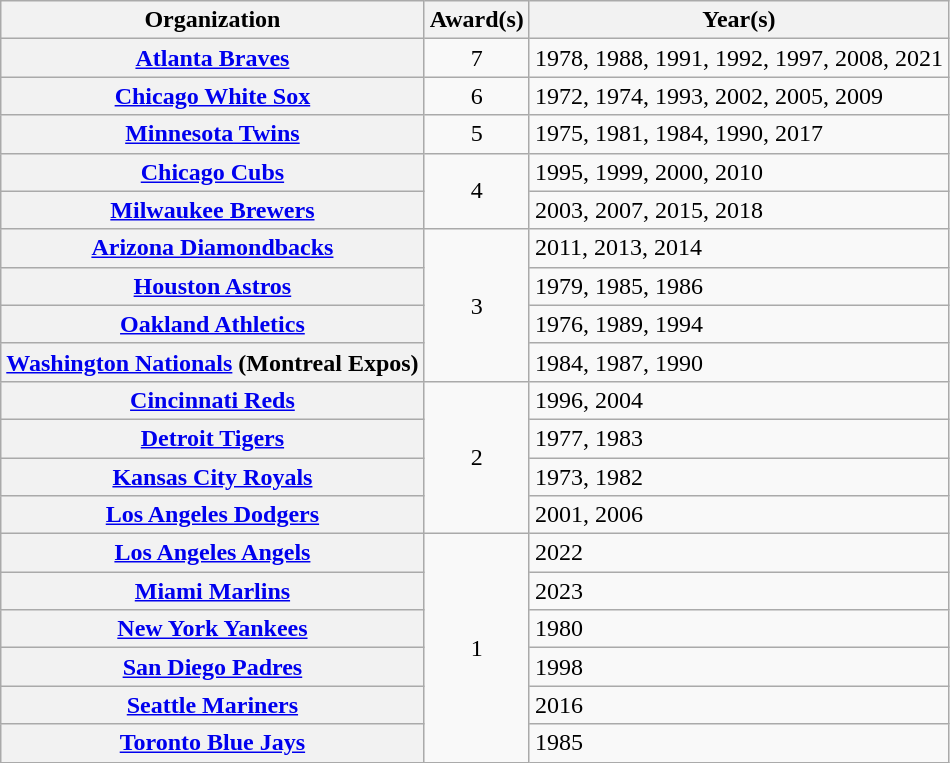<table class="wikitable sortable plainrowheaders" style="text-align:left">
<tr>
<th scope="col">Organization</th>
<th scope="col">Award(s)</th>
<th scope="col">Year(s)</th>
</tr>
<tr>
<th scope="row"><strong><a href='#'>Atlanta Braves</a></strong></th>
<td style="text-align:center">7</td>
<td>1978, 1988, 1991, 1992, 1997, 2008, 2021</td>
</tr>
<tr>
<th scope="row"><strong><a href='#'>Chicago White Sox</a></strong></th>
<td style="text-align:center">6</td>
<td>1972, 1974, 1993, 2002, 2005, 2009</td>
</tr>
<tr>
<th scope="row"><a href='#'>Minnesota Twins</a></th>
<td style="text-align:center">5</td>
<td>1975, 1981, 1984, 1990, 2017</td>
</tr>
<tr>
<th scope="row"><strong><a href='#'>Chicago Cubs</a></strong></th>
<td style="text-align:center" rowspan="2">4</td>
<td>1995, 1999, 2000, 2010</td>
</tr>
<tr>
<th scope="row"><strong><a href='#'>Milwaukee Brewers</a></strong></th>
<td>2003, 2007, 2015, 2018</td>
</tr>
<tr>
<th scope="row"><a href='#'>Arizona Diamondbacks</a></th>
<td style="text-align:center" rowspan="4">3</td>
<td>2011, 2013, 2014</td>
</tr>
<tr>
<th scope="row"><a href='#'>Houston Astros</a></th>
<td>1979, 1985, 1986</td>
</tr>
<tr>
<th scope="row"><a href='#'>Oakland Athletics</a></th>
<td>1976, 1989, 1994</td>
</tr>
<tr>
<th scope="row"><a href='#'>Washington Nationals</a> (Montreal Expos)</th>
<td>1984, 1987, 1990</td>
</tr>
<tr>
<th scope="row"><strong><a href='#'>Cincinnati Reds</a></strong></th>
<td style="text-align:center" rowspan="4">2</td>
<td>1996, 2004</td>
</tr>
<tr>
<th scope="row"><a href='#'>Detroit Tigers</a></th>
<td>1977, 1983</td>
</tr>
<tr>
<th scope="row"><a href='#'>Kansas City Royals</a></th>
<td>1973, 1982</td>
</tr>
<tr>
<th scope="row"><a href='#'>Los Angeles Dodgers</a></th>
<td>2001, 2006</td>
</tr>
<tr>
<th scope="row"><strong><a href='#'>Los Angeles Angels</a></strong></th>
<td style="text-align:center" rowspan="6">1</td>
<td>2022</td>
</tr>
<tr>
<th scope="row"><strong><a href='#'>Miami Marlins</a></strong></th>
<td>2023</td>
</tr>
<tr>
<th scope="row"><a href='#'>New York Yankees</a></th>
<td>1980</td>
</tr>
<tr>
<th scope="row"><a href='#'>San Diego Padres</a></th>
<td>1998</td>
</tr>
<tr>
<th scope="row"><a href='#'>Seattle Mariners</a></th>
<td>2016</td>
</tr>
<tr>
<th scope="row"><a href='#'>Toronto Blue Jays</a></th>
<td>1985</td>
</tr>
</table>
